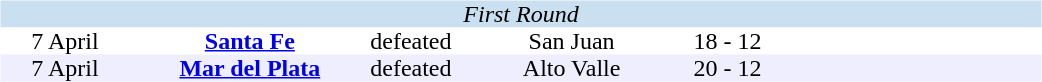<table width=700>
<tr>
<td width=700 valign="top"><br><table border=0 cellspacing=0 cellpadding=0 style="font-size: 100%; border-collapse: collapse;" width=100%>
<tr bgcolor="#CADFF0">
<td style="font-size:100%"; align="center" colspan="6"><em>First Round</em></td>
</tr>
<tr align=center bgcolor=#FFFFFF>
<td width=90>7 April</td>
<td width=170><strong><a href='#'>Santa Fe</a></strong></td>
<td width=20>defeated</td>
<td width=170>San Juan</td>
<td width=50>18 - 12</td>
<td width=200></td>
</tr>
<tr align=center bgcolor=#EEEEFF>
<td width=90>7 April</td>
<td width=170><strong><a href='#'>Mar del Plata</a></strong></td>
<td width=20>defeated</td>
<td width=170>Alto Valle</td>
<td width=50>20 - 12</td>
<td width=200></td>
</tr>
</table>
</td>
</tr>
</table>
